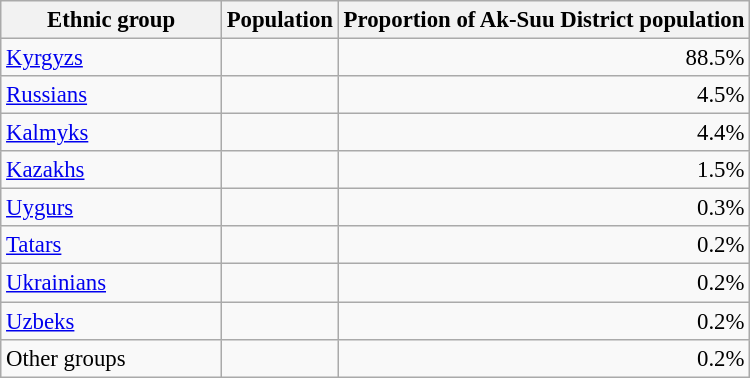<table class="wikitable sortable" border="1" style="text-align:right; font-size:95%;">
<tr>
<th width="140px">Ethnic group</th>
<th>Population</th>
<th>Proportion of Ak-Suu District population</th>
</tr>
<tr>
<td align="left"><a href='#'>Kyrgyzs</a></td>
<td></td>
<td>88.5%</tr></td>
<td align="left"><a href='#'>Russians</a></td>
<td></td>
<td>4.5%</tr></td>
<td align="left"><a href='#'>Kalmyks</a></td>
<td></td>
<td>4.4%</tr></td>
<td align="left"><a href='#'>Kazakhs</a></td>
<td></td>
<td>1.5%</tr></td>
<td align="left"><a href='#'>Uygurs</a></td>
<td></td>
<td>0.3%</tr></td>
<td align="left"><a href='#'>Tatars</a></td>
<td></td>
<td>0.2%</tr></td>
<td align="left"><a href='#'>Ukrainians</a></td>
<td></td>
<td>0.2%</tr></td>
<td align="left"><a href='#'>Uzbeks</a></td>
<td></td>
<td>0.2%</tr></td>
<td align="left">Other groups</td>
<td></td>
<td>0.2%</tr></td>
</tr>
</table>
